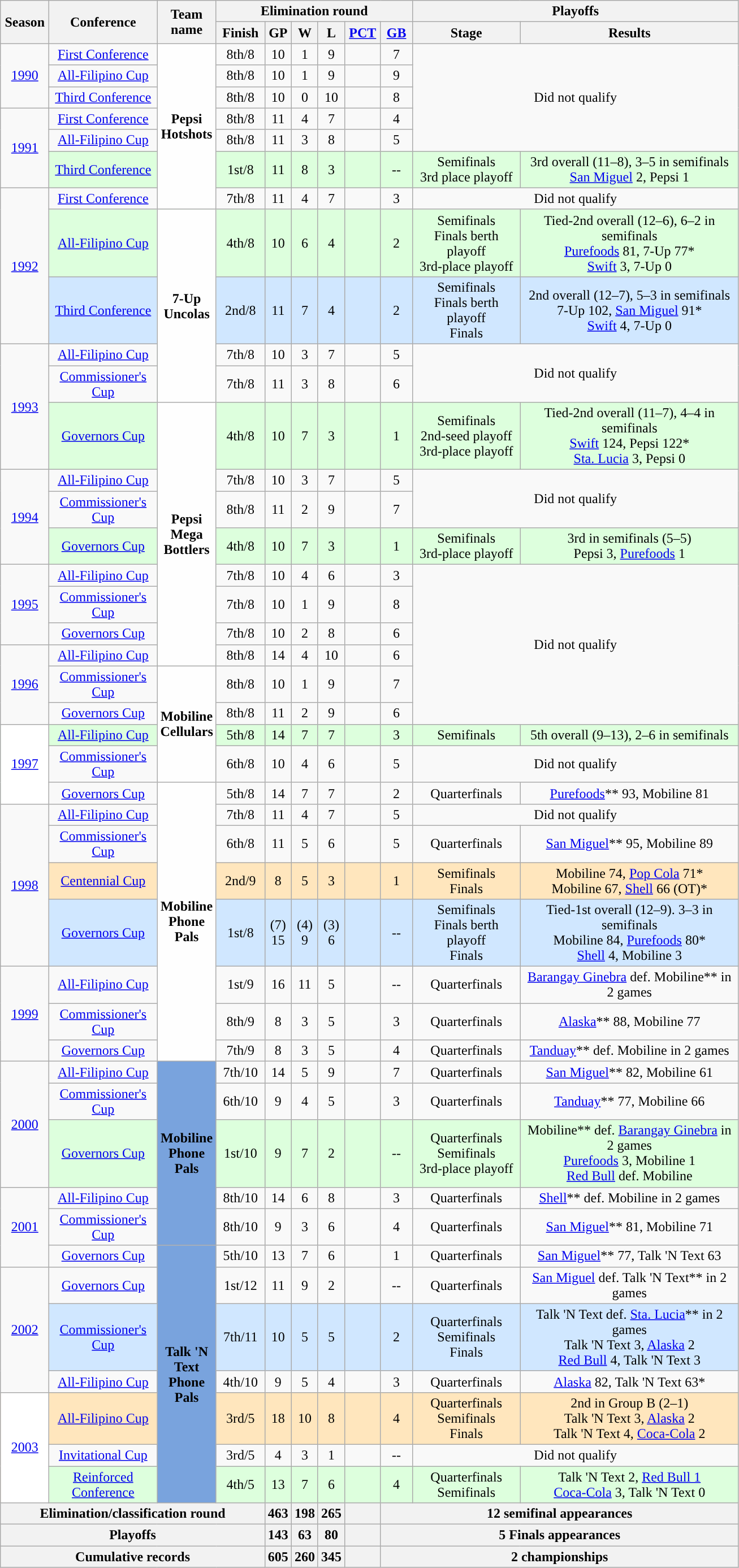<table class=wikitable style="text-align:center;">
<tr>
<th width=50px rowspan=2>Season</th>
<th width=120px rowspan=2>Conference</th>
<th width=60px rowspan=2>Team name</th>
<th colspan=6>Elimination round</th>
<th colspan=2>Playoffs</th>
</tr>
<tr>
<th width=50px>Finish</th>
<th width=20px>GP</th>
<th width=20px>W</th>
<th width=20px>L</th>
<th width=35px><a href='#'>PCT</a></th>
<th width=30px><a href='#'>GB</a></th>
<th width=120px>Stage</th>
<th width=250px>Results</th>
</tr>
<tr>
<td rowspan=3><a href='#'>1990</a></td>
<td><a href='#'>First Conference</a></td>
<td bgcolor=#fefefe rowspan=7><strong>Pepsi Hotshots</strong></td>
<td>8th/8</td>
<td>10</td>
<td>1</td>
<td>9</td>
<td></td>
<td>7</td>
<td colspan=2 rowspan=5>Did not qualify</td>
</tr>
<tr>
<td><a href='#'>All-Filipino Cup</a></td>
<td>8th/8</td>
<td>10</td>
<td>1</td>
<td>9</td>
<td></td>
<td>9</td>
</tr>
<tr>
<td><a href='#'>Third Conference</a></td>
<td>8th/8</td>
<td>10</td>
<td>0</td>
<td>10</td>
<td></td>
<td>8</td>
</tr>
<tr>
<td rowspan=3><a href='#'>1991</a></td>
<td><a href='#'>First Conference</a></td>
<td>8th/8</td>
<td>11</td>
<td>4</td>
<td>7</td>
<td></td>
<td>4</td>
</tr>
<tr>
<td><a href='#'>All-Filipino Cup</a></td>
<td>8th/8</td>
<td>11</td>
<td>3</td>
<td>8</td>
<td></td>
<td>5</td>
</tr>
<tr bgcolor=#DDFFDD>
<td><a href='#'>Third Conference</a></td>
<td>1st/8</td>
<td>11</td>
<td>8</td>
<td>3</td>
<td></td>
<td>--</td>
<td>Semifinals<br>3rd place playoff</td>
<td>3rd overall (11–8), 3–5 in semifinals<br><a href='#'>San Miguel</a> 2, Pepsi 1</td>
</tr>
<tr>
<td rowspan=3><a href='#'>1992</a></td>
<td><a href='#'>First Conference</a></td>
<td>7th/8</td>
<td>11</td>
<td>4</td>
<td>7</td>
<td></td>
<td>3</td>
<td colspan=2>Did not qualify</td>
</tr>
<tr bgcolor=#DDFFDD>
<td><a href='#'>All-Filipino Cup</a></td>
<td bgcolor=#fefefe rowspan=4><strong>7-Up Uncolas</strong></td>
<td>4th/8</td>
<td>10</td>
<td>6</td>
<td>4</td>
<td></td>
<td>2</td>
<td>Semifinals<br>Finals berth playoff<br>3rd-place playoff</td>
<td>Tied-2nd overall (12–6), 6–2 in semifinals<br><a href='#'>Purefoods</a> 81, 7-Up 77*<br><a href='#'>Swift</a> 3, 7-Up 0</td>
</tr>
<tr bgcolor=#D0E7FF>
<td><a href='#'>Third Conference</a></td>
<td>2nd/8</td>
<td>11</td>
<td>7</td>
<td>4</td>
<td></td>
<td>2</td>
<td>Semifinals<br>Finals berth playoff<br>Finals</td>
<td>2nd overall (12–7), 5–3 in semifinals<br>7-Up 102, <a href='#'>San Miguel</a> 91*<br><a href='#'>Swift</a> 4, 7-Up 0</td>
</tr>
<tr>
<td rowspan=3><a href='#'>1993</a></td>
<td><a href='#'>All-Filipino Cup</a></td>
<td>7th/8</td>
<td>10</td>
<td>3</td>
<td>7</td>
<td></td>
<td>5</td>
<td colspan=2 rowspan=2>Did not qualify</td>
</tr>
<tr>
<td><a href='#'>Commissioner's Cup</a></td>
<td>7th/8</td>
<td>11</td>
<td>3</td>
<td>8</td>
<td></td>
<td>6</td>
</tr>
<tr bgcolor=#DDFFDD>
<td><a href='#'>Governors Cup</a></td>
<td bgcolor=#fefefe rowspan=8><strong>Pepsi Mega Bottlers</strong></td>
<td>4th/8</td>
<td>10</td>
<td>7</td>
<td>3</td>
<td></td>
<td>1</td>
<td>Semifinals<br>2nd-seed playoff<br>3rd-place playoff</td>
<td>Tied-2nd overall (11–7), 4–4 in semifinals<br><a href='#'>Swift</a> 124, Pepsi 122*<br><a href='#'>Sta. Lucia</a> 3, Pepsi 0</td>
</tr>
<tr>
<td rowspan=3><a href='#'>1994</a></td>
<td><a href='#'>All-Filipino Cup</a></td>
<td>7th/8</td>
<td>10</td>
<td>3</td>
<td>7</td>
<td></td>
<td>5</td>
<td colspan=2 rowspan=2>Did not qualify</td>
</tr>
<tr>
<td><a href='#'>Commissioner's Cup</a></td>
<td>8th/8</td>
<td>11</td>
<td>2</td>
<td>9</td>
<td></td>
<td>7</td>
</tr>
<tr bgcolor=#DDFFDD>
<td><a href='#'>Governors Cup</a></td>
<td>4th/8</td>
<td>10</td>
<td>7</td>
<td>3</td>
<td></td>
<td>1</td>
<td>Semifinals<br>3rd-place playoff</td>
<td>3rd in semifinals (5–5)<br>Pepsi 3, <a href='#'>Purefoods</a> 1</td>
</tr>
<tr>
<td rowspan=3><a href='#'>1995</a></td>
<td><a href='#'>All-Filipino Cup</a></td>
<td>7th/8</td>
<td>10</td>
<td>4</td>
<td>6</td>
<td></td>
<td>3</td>
<td colspan=2 rowspan=6>Did not qualify</td>
</tr>
<tr>
<td><a href='#'>Commissioner's Cup</a></td>
<td>7th/8</td>
<td>10</td>
<td>1</td>
<td>9</td>
<td></td>
<td>8</td>
</tr>
<tr>
<td><a href='#'>Governors Cup</a></td>
<td>7th/8</td>
<td>10</td>
<td>2</td>
<td>8</td>
<td></td>
<td>6</td>
</tr>
<tr>
<td rowspan=3><a href='#'>1996</a></td>
<td><a href='#'>All-Filipino Cup</a></td>
<td>8th/8</td>
<td>14</td>
<td>4</td>
<td>10</td>
<td></td>
<td>6</td>
</tr>
<tr>
<td><a href='#'>Commissioner's Cup</a></td>
<td bgcolor=#fefefe rowspan=4><strong>Mobiline Cellulars</strong></td>
<td>8th/8</td>
<td>10</td>
<td>1</td>
<td>9</td>
<td></td>
<td>7</td>
</tr>
<tr>
<td><a href='#'>Governors Cup</a></td>
<td>8th/8</td>
<td>11</td>
<td>2</td>
<td>9</td>
<td></td>
<td>6</td>
</tr>
<tr bgcolor=#DDFFDD>
<td bgcolor=white rowspan=3><a href='#'>1997</a></td>
<td><a href='#'>All-Filipino Cup</a></td>
<td>5th/8</td>
<td>14</td>
<td>7</td>
<td>7</td>
<td></td>
<td>3</td>
<td>Semifinals</td>
<td>5th overall (9–13), 2–6 in semifinals</td>
</tr>
<tr>
<td><a href='#'>Commissioner's Cup</a></td>
<td>6th/8</td>
<td>10</td>
<td>4</td>
<td>6</td>
<td></td>
<td>5</td>
<td colspan=2>Did not qualify</td>
</tr>
<tr>
<td><a href='#'>Governors Cup</a></td>
<td bgcolor=#fefefe rowspan=8><strong>Mobiline Phone Pals</strong></td>
<td>5th/8</td>
<td>14</td>
<td>7</td>
<td>7</td>
<td></td>
<td>2</td>
<td>Quarterfinals</td>
<td><a href='#'>Purefoods</a>** 93, Mobiline 81</td>
</tr>
<tr>
<td rowspan=4><a href='#'>1998</a></td>
<td><a href='#'>All-Filipino Cup</a></td>
<td>7th/8</td>
<td>11</td>
<td>4</td>
<td>7</td>
<td></td>
<td>5</td>
<td colspan=2>Did not qualify</td>
</tr>
<tr>
<td><a href='#'>Commissioner's Cup</a></td>
<td>6th/8</td>
<td>11</td>
<td>5</td>
<td>6</td>
<td></td>
<td>5</td>
<td>Quarterfinals</td>
<td><a href='#'>San Miguel</a>** 95, Mobiline 89</td>
</tr>
<tr bgcolor=#FFE6BD>
<td><a href='#'>Centennial Cup</a></td>
<td>2nd/9</td>
<td>8</td>
<td>5</td>
<td>3</td>
<td></td>
<td>1</td>
<td>Semifinals<br>Finals</td>
<td>Mobiline 74, <a href='#'>Pop Cola</a> 71*<br>Mobiline 67, <a href='#'>Shell</a> 66 (OT)*</td>
</tr>
<tr bgcolor=#D0E7FF>
<td><a href='#'>Governors Cup</a></td>
<td>1st/8</td>
<td>(7)<br>15</td>
<td>(4)<br>9</td>
<td>(3)<br>6</td>
<td><br></td>
<td>--</td>
<td>Semifinals<br>Finals berth playoff<br>Finals</td>
<td>Tied-1st overall (12–9). 3–3 in semifinals<br>Mobiline 84, <a href='#'>Purefoods</a> 80*<br><a href='#'>Shell</a> 4, Mobiline 3</td>
</tr>
<tr>
<td rowspan=3><a href='#'>1999</a></td>
<td><a href='#'>All-Filipino Cup</a></td>
<td>1st/9</td>
<td>16</td>
<td>11</td>
<td>5</td>
<td></td>
<td>--</td>
<td>Quarterfinals</td>
<td><a href='#'>Barangay Ginebra</a> def. Mobiline** in 2 games</td>
</tr>
<tr>
<td><a href='#'>Commissioner's Cup</a></td>
<td>8th/9</td>
<td>8</td>
<td>3</td>
<td>5</td>
<td></td>
<td>3</td>
<td>Quarterfinals</td>
<td><a href='#'>Alaska</a>** 88, Mobiline 77</td>
</tr>
<tr>
<td><a href='#'>Governors Cup</a></td>
<td>7th/9</td>
<td>8</td>
<td>3</td>
<td>5</td>
<td></td>
<td>4</td>
<td>Quarterfinals</td>
<td><a href='#'>Tanduay</a>** def. Mobiline in 2 games</td>
</tr>
<tr>
<td rowspan=3><a href='#'>2000</a></td>
<td><a href='#'>All-Filipino Cup</a></td>
<td rowspan=5 bgcolor=#fefefe style="background:#79A3DD; color:#000000; "><span><strong>Mobiline Phone Pals</strong></span></td>
<td>7th/10</td>
<td>14</td>
<td>5</td>
<td>9</td>
<td></td>
<td>7</td>
<td>Quarterfinals</td>
<td><a href='#'>San Miguel</a>** 82, Mobiline 61</td>
</tr>
<tr>
<td><a href='#'>Commissioner's Cup</a></td>
<td>6th/10</td>
<td>9</td>
<td>4</td>
<td>5</td>
<td></td>
<td>3</td>
<td>Quarterfinals</td>
<td><a href='#'>Tanduay</a>** 77, Mobiline 66</td>
</tr>
<tr bgcolor=#DDFFDD>
<td><a href='#'>Governors Cup</a></td>
<td>1st/10</td>
<td>9</td>
<td>7</td>
<td>2</td>
<td></td>
<td>--</td>
<td>Quarterfinals<br>Semifinals<br>3rd-place playoff</td>
<td>Mobiline** def. <a href='#'>Barangay Ginebra</a> in 2 games<br><a href='#'>Purefoods</a> 3, Mobiline 1<br><a href='#'>Red Bull</a> def. Mobiline</td>
</tr>
<tr>
<td rowspan=3><a href='#'>2001</a></td>
<td><a href='#'>All-Filipino Cup</a></td>
<td>8th/10</td>
<td>14</td>
<td>6</td>
<td>8</td>
<td></td>
<td>3</td>
<td>Quarterfinals</td>
<td><a href='#'>Shell</a>** def. Mobiline in 2 games</td>
</tr>
<tr>
<td><a href='#'>Commissioner's Cup</a></td>
<td>8th/10</td>
<td>9</td>
<td>3</td>
<td>6</td>
<td></td>
<td>4</td>
<td>Quarterfinals</td>
<td><a href='#'>San Miguel</a>** 81, Mobiline 71</td>
</tr>
<tr>
<td><a href='#'>Governors Cup</a></td>
<td bgcolor=#fefefe rowspan=7 style="background:#79A3DD; color:#000000; "><span><strong>Talk 'N Text Phone Pals</strong></span></td>
<td>5th/10</td>
<td>13</td>
<td>7</td>
<td>6</td>
<td></td>
<td>1</td>
<td>Quarterfinals</td>
<td><a href='#'>San Miguel</a>** 77, Talk 'N Text 63</td>
</tr>
<tr>
<td rowspan=3><a href='#'>2002</a></td>
<td><a href='#'>Governors Cup</a></td>
<td>1st/12</td>
<td>11</td>
<td>9</td>
<td>2</td>
<td></td>
<td>--</td>
<td>Quarterfinals</td>
<td><a href='#'>San Miguel</a> def. Talk 'N Text** in 2 games</td>
</tr>
<tr bgcolor=#D0E7FF>
<td><a href='#'>Commissioner's Cup</a></td>
<td>7th/11</td>
<td>10</td>
<td>5</td>
<td>5</td>
<td></td>
<td>2</td>
<td>Quarterfinals<br>Semifinals<br>Finals</td>
<td>Talk 'N Text def. <a href='#'>Sta. Lucia</a>** in 2 games<br>Talk 'N Text 3, <a href='#'>Alaska</a> 2<br><a href='#'>Red Bull</a> 4, Talk 'N Text 3</td>
</tr>
<tr>
<td><a href='#'>All-Filipino Cup</a></td>
<td>4th/10</td>
<td>9</td>
<td>5</td>
<td>4</td>
<td></td>
<td>3</td>
<td>Quarterfinals</td>
<td><a href='#'>Alaska</a> 82, Talk 'N Text 63*</td>
</tr>
<tr bgcolor=#FFE6BD>
<td bgcolor=white rowspan=3><a href='#'>2003</a></td>
<td><a href='#'>All-Filipino Cup</a></td>
<td>3rd/5</td>
<td>18</td>
<td>10</td>
<td>8</td>
<td></td>
<td>4</td>
<td>Quarterfinals<br>Semifinals<br>Finals</td>
<td>2nd in Group B (2–1)<br>Talk 'N Text 3, <a href='#'>Alaska</a> 2<br>Talk 'N Text 4, <a href='#'>Coca-Cola</a> 2</td>
</tr>
<tr>
<td><a href='#'>Invitational Cup</a></td>
<td>3rd/5</td>
<td>4</td>
<td>3</td>
<td>1</td>
<td></td>
<td>--</td>
<td colspan=2>Did not qualify</td>
</tr>
<tr bgcolor=#DDFFDD>
<td><a href='#'>Reinforced Conference</a></td>
<td>4th/5</td>
<td>13</td>
<td>7</td>
<td>6</td>
<td></td>
<td>4</td>
<td>Quarterfinals<br>Semifinals</td>
<td>Talk 'N Text 2, <a href='#'>Red Bull 1</a><br><a href='#'>Coca-Cola</a> 3, Talk 'N Text 0</td>
</tr>
<tr>
<th colspan=4>Elimination/classification round</th>
<th>463</th>
<th>198</th>
<th>265</th>
<th></th>
<th colspan=3>12 semifinal appearances</th>
</tr>
<tr>
<th colspan=4>Playoffs</th>
<th>143</th>
<th>63</th>
<th>80</th>
<th></th>
<th colspan=3>5 Finals appearances</th>
</tr>
<tr>
<th colspan=4>Cumulative records</th>
<th>605</th>
<th>260</th>
<th>345</th>
<th></th>
<th colspan=3>2 championships</th>
</tr>
</table>
